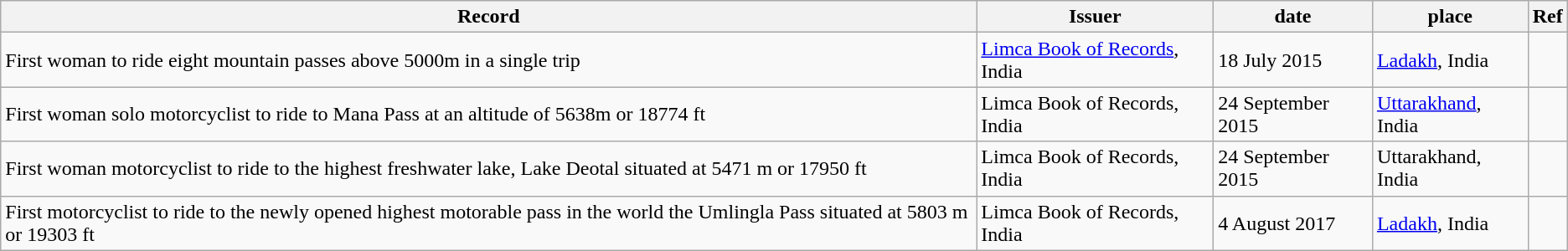<table class="wikitable">
<tr>
<th>Record</th>
<th>Issuer</th>
<th>date</th>
<th>place</th>
<th>Ref</th>
</tr>
<tr>
<td>First woman to ride eight mountain passes above 5000m in a single trip</td>
<td><a href='#'>Limca Book of Records</a>, India</td>
<td>18 July 2015</td>
<td><a href='#'>Ladakh</a>, India</td>
<td></td>
</tr>
<tr>
<td>First woman solo motorcyclist to ride to Mana Pass at an altitude of 5638m or 18774 ft</td>
<td>Limca Book of Records, India</td>
<td>24 September 2015</td>
<td><a href='#'>Uttarakhand</a>, India</td>
<td></td>
</tr>
<tr>
<td>First woman motorcyclist to ride to the highest freshwater lake, Lake Deotal situated at 5471 m or 17950 ft</td>
<td>Limca Book of Records, India</td>
<td>24 September 2015</td>
<td>Uttarakhand, India</td>
<td></td>
</tr>
<tr>
<td>First  motorcyclist to ride to the newly opened highest motorable pass in the world the Umlingla Pass situated at 5803 m or 19303 ft</td>
<td>Limca Book of Records, India</td>
<td>4 August 2017</td>
<td><a href='#'>Ladakh</a>, India</td>
<td></td>
</tr>
</table>
